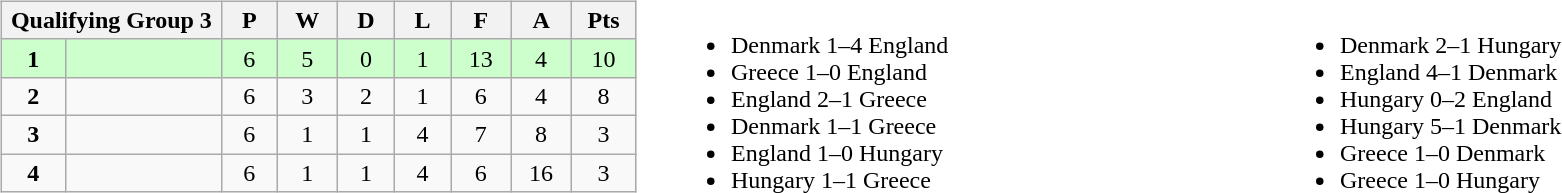<table width=100%>
<tr>
<td style="vertical-align:top; width:440px;"><br><table class="wikitable">
<tr>
<th colspan="2">Qualifying Group 3</th>
<th>P</th>
<th>W</th>
<th>D</th>
<th>L</th>
<th>F</th>
<th>A</th>
<th>Pts</th>
</tr>
<tr style="background:#cfc;">
<td style="text-align:center; width:50px;"><strong>1</strong></td>
<td style="width:150px;"><strong></strong></td>
<td style="text-align:center; width:50px;">6</td>
<td style="text-align:center; width:50px;">5</td>
<td style="text-align:center; width:50px;">0</td>
<td style="text-align:center; width:50px;">1</td>
<td style="text-align:center; width:50px;">13</td>
<td style="text-align:center; width:50px;">4</td>
<td style="text-align:center; width:50px;">10</td>
</tr>
<tr>
<td align=center><strong>2</strong></td>
<td></td>
<td align=center>6</td>
<td align=center>3</td>
<td align=center>2</td>
<td align=center>1</td>
<td align=center>6</td>
<td align=center>4</td>
<td align=center>8</td>
</tr>
<tr>
<td align=center><strong>3</strong></td>
<td></td>
<td align=center>6</td>
<td align=center>1</td>
<td align=center>1</td>
<td align=center>4</td>
<td align=center>7</td>
<td align=center>8</td>
<td align=center>3</td>
</tr>
<tr>
<td align=center><strong>4</strong></td>
<td></td>
<td align=center>6</td>
<td align=center>1</td>
<td align=center>1</td>
<td align=center>4</td>
<td align=center>6</td>
<td align=center>16</td>
<td align=center>3</td>
</tr>
</table>
</td>
<td style="vertical-align:middle; text-align:center;"><br><table width=100%>
<tr>
<td style="text-align:left; vertical-align:middle; width:50%;"><br><ul><li>Denmark 1–4 England</li><li>Greece 1–0 England</li><li>England 2–1 Greece</li><li>Denmark 1–1 Greece</li><li>England 1–0 Hungary</li><li>Hungary 1–1 Greece</li></ul></td>
<td style="text-align:left; vertical-align:middle; width:50%;"><br><ul><li>Denmark 2–1 Hungary</li><li>England 4–1 Denmark</li><li>Hungary 0–2 England</li><li>Hungary 5–1 Denmark</li><li>Greece 1–0 Denmark</li><li>Greece 1–0 Hungary</li></ul></td>
</tr>
</table>
</td>
</tr>
</table>
